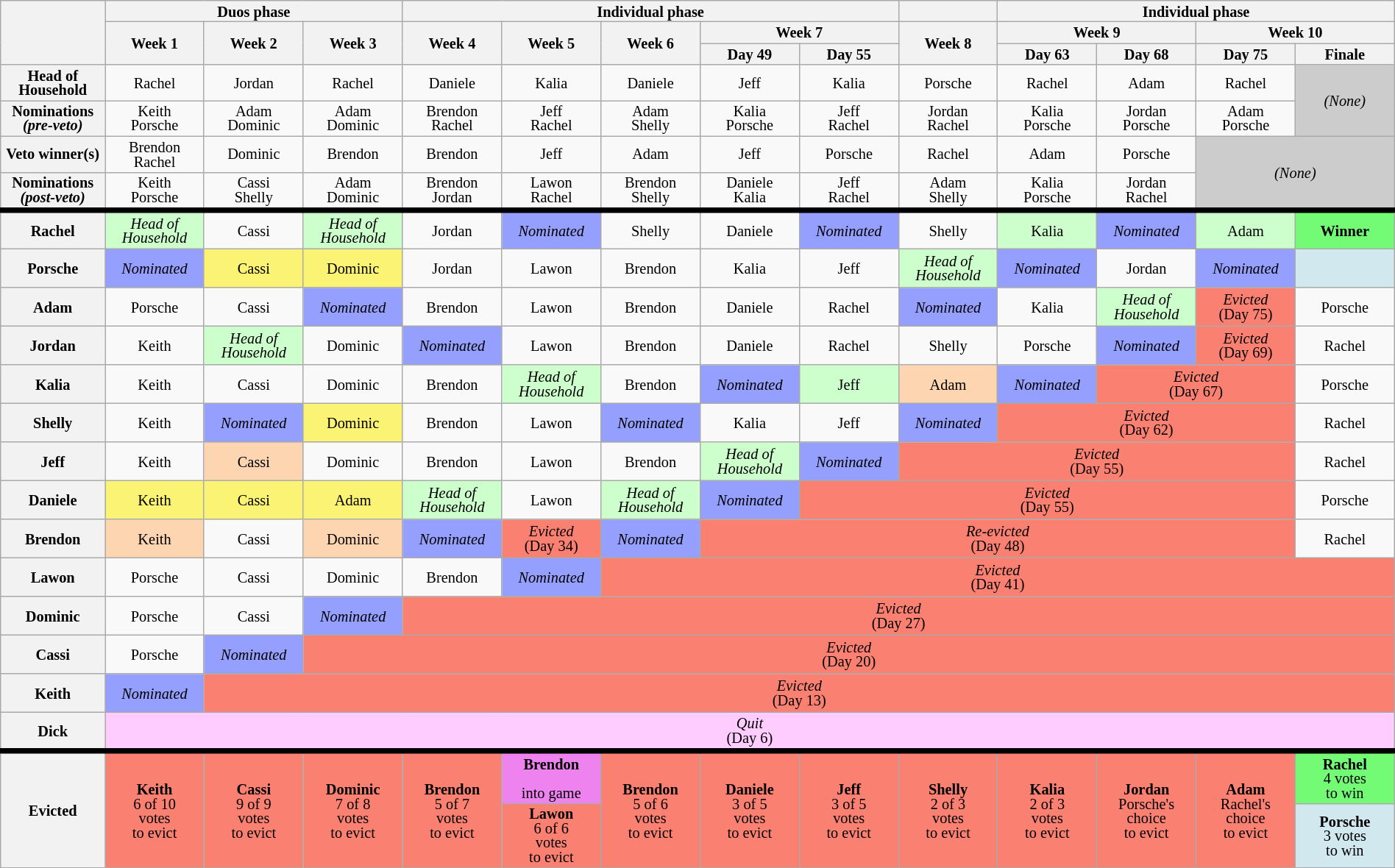<table class="wikitable" style="text-align:center; line-height:13px; font-size:85%; width:100%;">
<tr>
<th rowspan="3" style="width:6%"></th>
<th scope="colgroup" colspan="3">Duos phase</th>
<th scope="colgroup" colspan="5">Individual phase</th>
<th scope="colgroup" colspan="1"></th>
<th scope="colgroup" colspan="4">Individual phase</th>
</tr>
<tr>
<th scope="col" rowspan="2" style="width:6%">Week 1</th>
<th scope="col" rowspan="2" style="width:6%">Week 2</th>
<th scope="col" rowspan="2" style="width:6%">Week 3</th>
<th scope="col" rowspan="2" style="width:6%">Week 4</th>
<th scope="col" rowspan="2" style="width:6%">Week 5</th>
<th scope="col" rowspan="2" style="width:6%">Week 6</th>
<th scope="colgroup" colspan="2" style="width:6%">Week 7</th>
<th scope="col" rowspan="2" style="width:6%">Week 8</th>
<th scope="colgroup" colspan="2" style="width:6%">Week 9</th>
<th scope="colgroup" colspan="2" style="width:6%">Week 10</th>
</tr>
<tr>
<th scope="col" style="width:6%">Day 49</th>
<th scope="col" style="width:6%">Day 55</th>
<th scope="col" style="width:6%">Day 63</th>
<th scope="col" style="width:6%">Day 68</th>
<th scope="col" style="width:6%">Day 75</th>
<th scope="col" style="width:6%">Finale</th>
</tr>
<tr>
<th scope="row">Head of<br>Household</th>
<td>Rachel</td>
<td>Jordan</td>
<td>Rachel</td>
<td>Daniele</td>
<td>Kalia</td>
<td>Daniele</td>
<td>Jeff</td>
<td>Kalia</td>
<td>Porsche</td>
<td>Rachel</td>
<td>Adam</td>
<td>Rachel</td>
<td rowspan="2" bgcolor="#ccc"><em>(None)</em></td>
</tr>
<tr>
<th scope="row">Nominations<br><em>(pre-veto)</em></th>
<td>Keith<br>Porsche</td>
<td>Adam<br>Dominic</td>
<td>Adam<br>Dominic</td>
<td>Brendon<br>Rachel</td>
<td>Jeff<br>Rachel</td>
<td>Adam<br>Shelly</td>
<td>Kalia<br>Porsche</td>
<td>Jeff<br>Rachel</td>
<td>Jordan<br>Rachel</td>
<td>Kalia<br>Porsche</td>
<td>Jordan<br>Porsche</td>
<td>Adam<br>Porsche</td>
</tr>
<tr>
<th scope="row">Veto winner(s)</th>
<td>Brendon<br>Rachel</td>
<td>Dominic</td>
<td>Brendon</td>
<td>Brendon</td>
<td>Jeff</td>
<td>Adam</td>
<td>Jeff</td>
<td>Porsche</td>
<td>Rachel</td>
<td>Adam</td>
<td>Porsche</td>
<td rowspan="2" colspan="2" bgcolor=#ccc><em>(None)</em></td>
</tr>
<tr>
<th scope="row">Nominations<br><em>(post-veto)</em></th>
<td>Keith<br>Porsche</td>
<td>Cassi<br>Shelly</td>
<td>Adam<br>Dominic</td>
<td>Brendon<br>Jordan</td>
<td>Lawon<br>Rachel</td>
<td>Brendon<br>Shelly</td>
<td>Daniele<br>Kalia</td>
<td>Jeff<br>Rachel</td>
<td>Adam<br>Shelly</td>
<td>Kalia<br>Porsche</td>
<td>Jordan<br>Rachel</td>
</tr>
<tr style="border-top:5px solid; height:35px"">
<th scope="row">Rachel</th>
<td style="background:#cfc"><em>Head of<br>Household</em></td>
<td>Cassi</td>
<td style="background:#cfc"><em>Head of<br>Household</em></td>
<td>Jordan</td>
<td style="background:#959FFD"><em>Nominated</em></td>
<td>Shelly</td>
<td>Daniele</td>
<td style="background:#959FFD"><em>Nominated</em></td>
<td>Shelly</td>
<td style="background:#cfc">Kalia</td>
<td style="background:#959FFD"><em>Nominated</em></td>
<td style="background:#cfc">Adam</td>
<td style="background:#73fb76"><strong>Winner</strong></td>
</tr>
<tr style="height:35px">
<th scope="row">Porsche</th>
<td style="background:#959FFD"><em>Nominated</em></td>
<td style="background:#FBF373">Cassi</td>
<td style="background:#FBF373">Dominic</td>
<td>Jordan</td>
<td>Lawon</td>
<td>Brendon</td>
<td>Kalia</td>
<td>Jeff</td>
<td style="background:#cfc"><em>Head of<br>Household</em></td>
<td style="background:#959FFD"><em>Nominated</em></td>
<td>Jordan</td>
<td style="background:#959FFD"><em>Nominated</em></td>
<td style="background:#d1e8ef"></td>
</tr>
<tr style="height:35px">
<th scope="row">Adam</th>
<td>Porsche</td>
<td>Cassi</td>
<td style="background:#959FFD"><em>Nominated</em></td>
<td>Brendon</td>
<td>Lawon</td>
<td>Brendon</td>
<td>Daniele</td>
<td>Rachel</td>
<td style="background:#959FFD"><em>Nominated</em></td>
<td>Kalia</td>
<td style="background:#cfc"><em>Head of<br>Household</em></td>
<td style="background:salmon"><em>Evicted</em><br>(Day 75)</td>
<td>Porsche</td>
</tr>
<tr style="height:35px">
<th scope="row">Jordan</th>
<td>Keith</td>
<td style="background:#cfc"><em>Head of<br>Household</em></td>
<td>Dominic</td>
<td style="background:#959FFD"><em>Nominated</em></td>
<td>Lawon</td>
<td>Brendon</td>
<td>Daniele</td>
<td>Rachel</td>
<td>Shelly</td>
<td>Porsche</td>
<td style="background:#959FFD"><em>Nominated</em></td>
<td style="background:salmon"><em>Evicted</em><br>(Day 69)</td>
<td>Rachel</td>
</tr>
<tr style="height:35px">
<th scope="row">Kalia</th>
<td>Keith</td>
<td>Cassi</td>
<td>Dominic</td>
<td>Brendon</td>
<td style="background:#cfc"><em>Head of<br>Household</em></td>
<td>Brendon</td>
<td style="background:#959FFD"><em>Nominated</em></td>
<td style="background:#cfc">Jeff</td>
<td style="background:#FDD5B1">Adam</td>
<td style="background:#959FFD"><em>Nominated</em></td>
<td style="background:salmon" colspan="2"><em>Evicted</em><br>(Day 67)</td>
<td>Porsche</td>
</tr>
<tr style="height:35px">
<th scope="row">Shelly</th>
<td>Keith</td>
<td style="background:#959FFD"><em>Nominated</em></td>
<td style="background:#FBF373">Dominic</td>
<td>Brendon</td>
<td>Lawon</td>
<td style="background:#959FFD"><em>Nominated</em></td>
<td>Kalia</td>
<td>Jeff</td>
<td style="background:#959FFD"><em>Nominated</em></td>
<td style="background:salmon" colspan="3"><em>Evicted</em><br>(Day 62)</td>
<td>Rachel</td>
</tr>
<tr style="height:35px">
<th scope="row">Jeff</th>
<td>Keith</td>
<td style="background:#FDD5B1">Cassi</td>
<td>Dominic</td>
<td>Brendon</td>
<td>Lawon</td>
<td>Brendon</td>
<td style="background:#cfc"><em>Head of<br>Household</em></td>
<td style="background:#959FFD"><em>Nominated</em></td>
<td style="background:salmon" colspan="4"><em>Evicted</em><br>(Day 55)</td>
<td>Rachel</td>
</tr>
<tr style="height:35px">
<th scope="row">Daniele</th>
<td style="background:#FBF373">Keith</td>
<td style="background:#FBF373">Cassi</td>
<td style="background:#FBF373">Adam</td>
<td style="background:#cfc"><em>Head of<br>Household</em></td>
<td>Lawon</td>
<td style="background:#cfc"><em>Head of<br>Household</em></td>
<td style="background:#959FFD"><em>Nominated</em></td>
<td style="background:salmon" colspan="5"><em>Evicted</em><br>(Day 55)</td>
<td>Porsche</td>
</tr>
<tr style="height:35px">
<th scope="row">Brendon</th>
<td style="background:#FDD5B1">Keith</td>
<td>Cassi</td>
<td style="background:#FDD5B1">Dominic</td>
<td style="background:#959FFD"><em>Nominated</em></td>
<td style="background:salmon"><em>Evicted</em><br>(Day 34)</td>
<td style="background:#959FFD"><em>Nominated</em></td>
<td style="background:salmon" colspan="6"><em>Re-evicted</em><br>(Day 48)</td>
<td>Rachel</td>
</tr>
<tr style="height:35px">
<th scope="row">Lawon</th>
<td>Porsche</td>
<td>Cassi</td>
<td>Dominic</td>
<td>Brendon</td>
<td style="background:#959FFD"><em>Nominated</em></td>
<td style="background:salmon" colspan="8"><em>Evicted</em><br>(Day 41)</td>
</tr>
<tr style="height:35px">
<th scope="row">Dominic</th>
<td>Porsche</td>
<td>Cassi</td>
<td style="background:#959FFD"><em>Nominated</em></td>
<td style="background:salmon" colspan="10"><em>Evicted</em><br>(Day 27)</td>
</tr>
<tr style="height:35px">
<th scope="row">Cassi</th>
<td>Porsche</td>
<td style="background:#959FFD"><em>Nominated</em></td>
<td style="background:salmon" colspan="11"><em>Evicted</em><br>(Day 20)</td>
</tr>
<tr style="height:35px">
<th scope="row">Keith</th>
<td style="background:#959FFD"><em>Nominated</em></td>
<td style="background:salmon" colspan="12"><em>Evicted</em><br>(Day 13)</td>
</tr>
<tr style="height:35px">
<th scope="row">Dick</th>
<td style="background:#fcf" colspan="13"><em>Quit</em><br>(Day 6)</td>
</tr>
<tr style="border-top:5px solid">
<th scope="rowgroup" rowspan="2">Evicted</th>
<td rowspan="2" style="background:salmon"><strong>Keith</strong><br>6 of 10<br>votes<br>to evict</td>
<td rowspan="2" style="background:salmon"><strong>Cassi</strong><br>9 of 9<br>votes<br>to evict</td>
<td rowspan="2" style="background:salmon"><strong>Dominic</strong><br>7 of 8<br>votes<br>to evict</td>
<td rowspan="2" style="background:salmon"><strong>Brendon</strong><br>5 of 7<br>votes<br>to evict</td>
<td style="background:violet"><strong>Brendon</strong><br><br>into game</td>
<td rowspan="2" style="background:salmon"><strong>Brendon</strong><br>5 of 6<br>votes<br>to evict</td>
<td rowspan="2" style="background:salmon"><strong>Daniele</strong><br>3 of 5<br>votes<br>to evict</td>
<td rowspan="2" style="background:salmon"><strong>Jeff</strong><br>3 of 5<br>votes<br>to evict</td>
<td rowspan="2" style="background:salmon"><strong>Shelly</strong><br>2 of 3<br>votes<br>to evict</td>
<td rowspan="2" style="background:salmon"><strong>Kalia</strong><br>2 of 3<br>votes<br>to evict</td>
<td rowspan="2" style="background:salmon"><strong>Jordan</strong><br>Porsche's<br>choice<br>to evict</td>
<td rowspan="2" style="background:#FA8072"><strong>Adam</strong><br>Rachel's<br>choice<br>to evict</td>
<td style="background:#73FB76"><strong>Rachel</strong><br>4 votes<br>to win</td>
</tr>
<tr>
<td style="background:salmon"><strong>Lawon</strong><br>6 of 6<br>votes<br>to evict</td>
<td style="background:#D1E8EF"><strong>Porsche</strong><br>3 votes<br>to win</td>
</tr>
</table>
